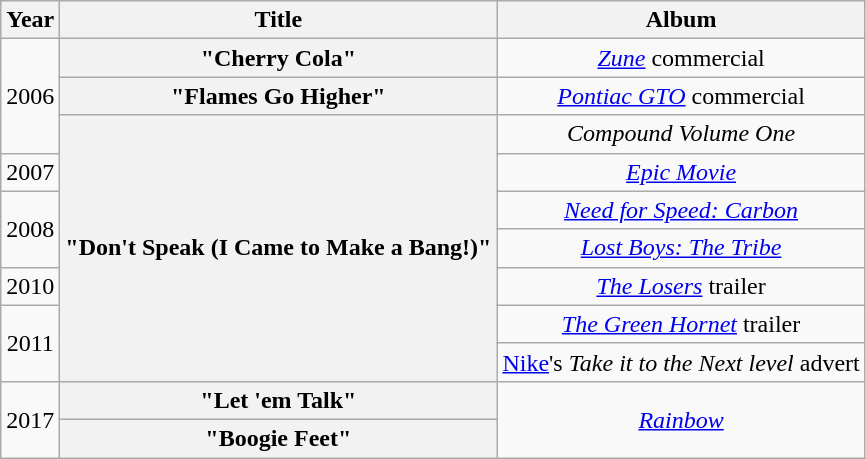<table class="wikitable plainrowheaders" style="text-align:center;">
<tr>
<th scope="col">Year</th>
<th scope="col">Title</th>
<th scope="col">Album</th>
</tr>
<tr>
<td rowspan="3">2006</td>
<th scope="row">"Cherry Cola"</th>
<td><em><a href='#'>Zune</a></em> commercial</td>
</tr>
<tr>
<th scope="row">"Flames Go Higher"</th>
<td><em><a href='#'>Pontiac GTO</a></em> commercial</td>
</tr>
<tr>
<th scope="row" rowspan=7>"Don't Speak (I Came to Make a Bang!)"</th>
<td><em>Compound Volume One</em></td>
</tr>
<tr>
<td>2007</td>
<td><em><a href='#'>Epic Movie</a></em></td>
</tr>
<tr>
<td rowspan="2">2008</td>
<td><em><a href='#'>Need for Speed: Carbon</a></em></td>
</tr>
<tr>
<td><em><a href='#'>Lost Boys: The Tribe</a></em></td>
</tr>
<tr>
<td>2010</td>
<td><em><a href='#'>The Losers</a></em> trailer</td>
</tr>
<tr>
<td rowspan="2">2011</td>
<td><em><a href='#'>The Green Hornet</a></em> trailer</td>
</tr>
<tr>
<td><a href='#'>Nike</a>'s <em>Take it to the Next level</em> advert</td>
</tr>
<tr>
<td rowspan="2">2017</td>
<th scope="row">"Let 'em Talk" </th>
<td rowspan="2"><em><a href='#'>Rainbow</a></em></td>
</tr>
<tr>
<th scope="row">"Boogie Feet" </th>
</tr>
</table>
